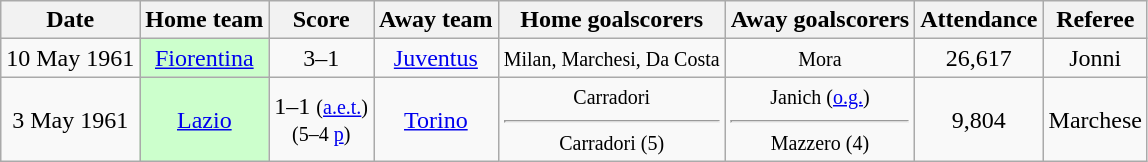<table class="wikitable" style="text-align: center">
<tr>
<th>Date</th>
<th>Home team</th>
<th>Score</th>
<th>Away team</th>
<th>Home goalscorers</th>
<th>Away goalscorers</th>
<th>Attendance</th>
<th>Referee</th>
</tr>
<tr>
<td>10 May 1961</td>
<td bgcolor="ccffcc"><a href='#'>Fiorentina</a></td>
<td>3–1</td>
<td><a href='#'>Juventus</a></td>
<td><small>Milan, Marchesi, Da Costa</small></td>
<td><small>Mora</small></td>
<td>26,617</td>
<td>Jonni</td>
</tr>
<tr>
<td>3 May 1961</td>
<td bgcolor="ccffcc"><a href='#'>Lazio</a></td>
<td>1–1 <small>(<a href='#'>a.e.t.</a>)</small><br><small>(5–4 <a href='#'>p</a>)</small></td>
<td><a href='#'>Torino</a></td>
<td><small>Carradori<hr><div>Carradori (5)</div></small></td>
<td><small>Janich (<a href='#'>o.g.</a>) <hr><div>Mazzero (4)</div></small></td>
<td>9,804</td>
<td>Marchese</td>
</tr>
</table>
